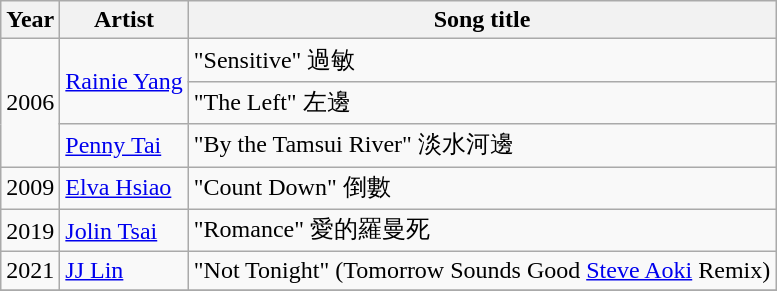<table class="wikitable sortable">
<tr>
<th>Year</th>
<th>Artist</th>
<th>Song title</th>
</tr>
<tr>
<td rowspan="3">2006</td>
<td rowspan="2"><a href='#'>Rainie Yang</a></td>
<td>"Sensitive" 過敏</td>
</tr>
<tr>
<td>"The Left" 左邊</td>
</tr>
<tr>
<td><a href='#'>Penny Tai</a></td>
<td>"By the Tamsui River" 淡水河邊</td>
</tr>
<tr>
<td>2009</td>
<td><a href='#'>Elva Hsiao</a></td>
<td>"Count Down" 倒數</td>
</tr>
<tr>
<td>2019</td>
<td><a href='#'>Jolin Tsai</a></td>
<td>"Romance" 愛的羅曼死</td>
</tr>
<tr>
<td>2021</td>
<td><a href='#'>JJ Lin</a></td>
<td>"Not Tonight" (Tomorrow Sounds Good <a href='#'>Steve Aoki</a> Remix)</td>
</tr>
<tr>
</tr>
</table>
